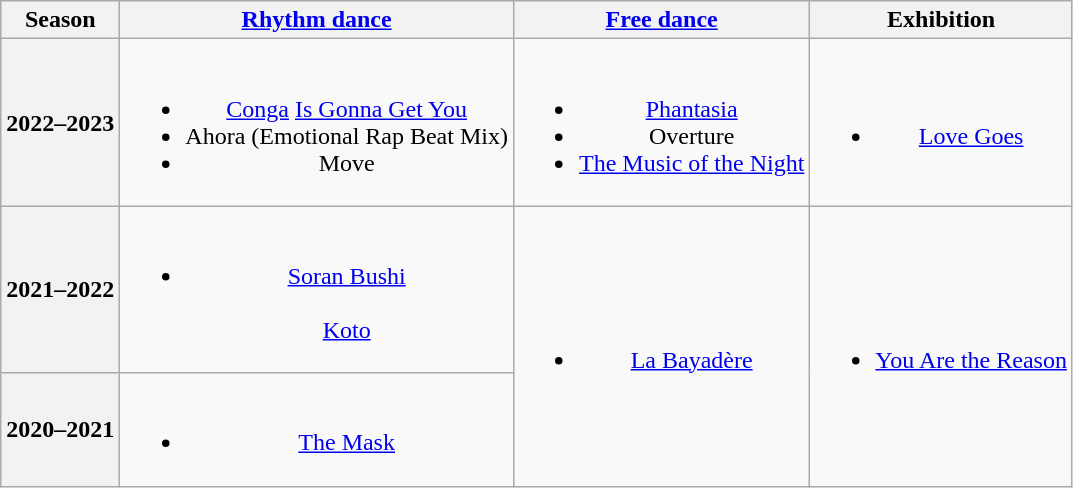<table class="wikitable" style="text-align:center">
<tr>
<th>Season</th>
<th><a href='#'>Rhythm dance</a></th>
<th><a href='#'>Free dance</a></th>
<th>Exhibition</th>
</tr>
<tr>
<th>2022–2023 <br> </th>
<td><br><ul><li><a href='#'>Conga</a> <a href='#'>Is Gonna Get You</a> <br></li><li>Ahora (Emotional Rap Beat Mix) <br></li><li>Move <br> </li></ul></td>
<td><br><ul><li><a href='#'>Phantasia</a> <br> </li><li>Overture</li><li><a href='#'>The Music of the Night</a> <br> </li></ul></td>
<td><br><ul><li><a href='#'>Love Goes</a> <br> </li></ul></td>
</tr>
<tr>
<th>2021–2022 <br> </th>
<td><br><ul><li><a href='#'>Soran Bushi</a> <br>  <br> <a href='#'>Koto</a> <br></li></ul></td>
<td rowspan=2><br><ul><li><a href='#'>La Bayadère</a> <br></li></ul></td>
<td rowspan=2><br><ul><li><a href='#'>You Are the Reason</a> <br></li></ul></td>
</tr>
<tr>
<th>2020–2021 <br> </th>
<td><br><ul><li><a href='#'>The Mask</a> <br></li></ul></td>
</tr>
</table>
